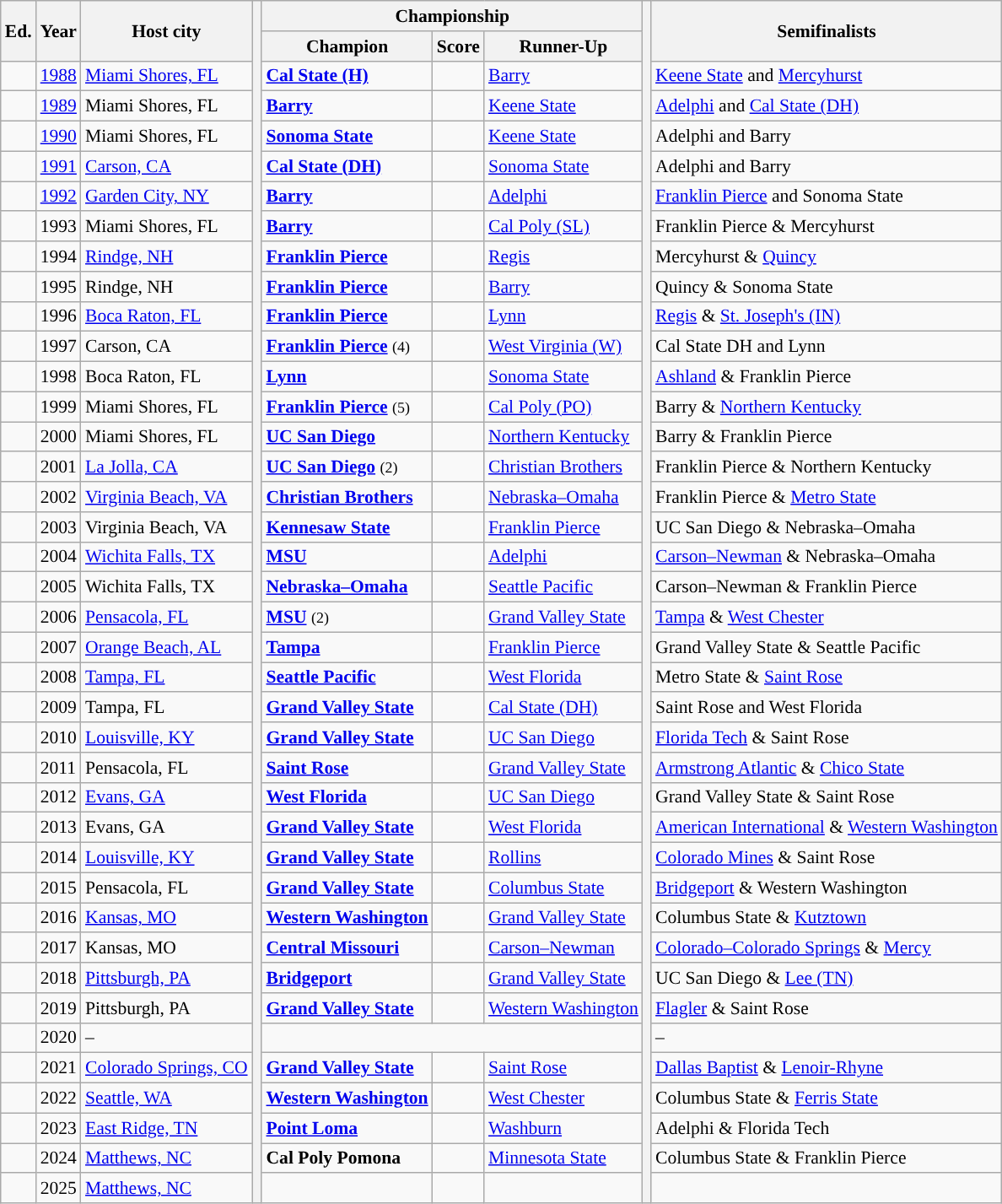<table class="wikitable" style="text-align:; font-size:90%">
<tr>
<th rowspan="2">Ed.</th>
<th rowspan="2">Year</th>
<th rowspan="2">Host city</th>
<th rowspan="58" style= "width:1%"></th>
<th colspan=3>Championship</th>
<th rowspan="58"></th>
<th rowspan="2">Semifinalists</th>
</tr>
<tr>
<th>Champion</th>
<th>Score</th>
<th>Runner-Up</th>
</tr>
<tr>
<td></td>
<td><a href='#'>1988</a></td>
<td><a href='#'>Miami Shores, FL</a></td>
<td><strong><a href='#'>Cal State (H)</a></strong> </td>
<td></td>
<td><a href='#'>Barry</a></td>
<td colspan=3><a href='#'>Keene State</a> and <a href='#'>Mercyhurst</a></td>
</tr>
<tr>
<td></td>
<td><a href='#'>1989</a></td>
<td>Miami Shores, FL</td>
<td><strong><a href='#'>Barry</a></strong> </td>
<td></td>
<td><a href='#'>Keene State</a></td>
<td><a href='#'>Adelphi</a> and <a href='#'>Cal State (DH)</a></td>
</tr>
<tr>
<td></td>
<td><a href='#'>1990</a></td>
<td>Miami Shores, FL</td>
<td><strong><a href='#'>Sonoma State</a></strong> </td>
<td></td>
<td><a href='#'>Keene State</a></td>
<td>Adelphi and Barry</td>
</tr>
<tr>
<td></td>
<td><a href='#'>1991</a></td>
<td><a href='#'>Carson, CA</a></td>
<td><strong><a href='#'>Cal State (DH)</a></strong> </td>
<td></td>
<td><a href='#'>Sonoma State</a></td>
<td>Adelphi and Barry</td>
</tr>
<tr>
<td></td>
<td><a href='#'>1992</a></td>
<td><a href='#'>Garden City, NY</a></td>
<td><strong><a href='#'>Barry</a></strong> </td>
<td></td>
<td><a href='#'>Adelphi</a></td>
<td><a href='#'>Franklin Pierce</a> and Sonoma State</td>
</tr>
<tr>
<td></td>
<td>1993</td>
<td>Miami Shores, FL</td>
<td><strong><a href='#'>Barry</a></strong> </td>
<td></td>
<td><a href='#'>Cal Poly (SL)</a></td>
<td>Franklin Pierce & Mercyhurst</td>
</tr>
<tr>
<td></td>
<td>1994</td>
<td><a href='#'>Rindge, NH</a></td>
<td><strong><a href='#'>Franklin Pierce</a></strong> </td>
<td></td>
<td><a href='#'>Regis</a></td>
<td>Mercyhurst & <a href='#'>Quincy</a></td>
</tr>
<tr>
<td></td>
<td>1995</td>
<td>Rindge, NH</td>
<td><strong><a href='#'>Franklin Pierce</a></strong> </td>
<td></td>
<td><a href='#'>Barry</a></td>
<td>Quincy & Sonoma State</td>
</tr>
<tr>
<td></td>
<td>1996</td>
<td><a href='#'>Boca Raton, FL</a></td>
<td><strong><a href='#'>Franklin Pierce</a></strong> </td>
<td></td>
<td><a href='#'>Lynn</a></td>
<td><a href='#'>Regis</a> & <a href='#'>St. Joseph's (IN)</a></td>
</tr>
<tr>
<td></td>
<td>1997</td>
<td>Carson, CA</td>
<td><strong><a href='#'>Franklin Pierce</a></strong> <small>(4)</small></td>
<td></td>
<td><a href='#'>West Virginia (W)</a></td>
<td>Cal State DH and Lynn</td>
</tr>
<tr>
<td></td>
<td>1998</td>
<td>Boca Raton, FL</td>
<td><strong><a href='#'>Lynn</a></strong></td>
<td></td>
<td><a href='#'>Sonoma State</a></td>
<td><a href='#'>Ashland</a> & Franklin Pierce</td>
</tr>
<tr>
<td></td>
<td>1999</td>
<td>Miami Shores, FL</td>
<td><strong><a href='#'>Franklin Pierce</a></strong> <small>(5)</small></td>
<td></td>
<td><a href='#'>Cal Poly (PO)</a></td>
<td>Barry & <a href='#'>Northern Kentucky</a></td>
</tr>
<tr>
<td></td>
<td>2000</td>
<td>Miami Shores, FL</td>
<td><strong><a href='#'>UC San Diego</a></strong> </td>
<td></td>
<td><a href='#'>Northern Kentucky</a></td>
<td>Barry & Franklin Pierce</td>
</tr>
<tr>
<td></td>
<td>2001</td>
<td><a href='#'>La Jolla, CA</a></td>
<td><strong><a href='#'>UC San Diego</a></strong> <small>(2)</small></td>
<td></td>
<td><a href='#'>Christian Brothers</a></td>
<td>Franklin Pierce & Northern Kentucky</td>
</tr>
<tr>
<td></td>
<td>2002</td>
<td><a href='#'>Virginia Beach, VA</a></td>
<td><strong><a href='#'>Christian Brothers</a></strong> </td>
<td></td>
<td><a href='#'>Nebraska–Omaha</a></td>
<td>Franklin Pierce & <a href='#'>Metro State</a></td>
</tr>
<tr>
<td></td>
<td>2003</td>
<td>Virginia Beach, VA</td>
<td><strong><a href='#'>Kennesaw State</a></strong></td>
<td></td>
<td><a href='#'>Franklin Pierce</a></td>
<td>UC San Diego & Nebraska–Omaha</td>
</tr>
<tr>
<td></td>
<td>2004</td>
<td><a href='#'>Wichita Falls, TX</a></td>
<td><strong><a href='#'>MSU</a></strong> </td>
<td></td>
<td><a href='#'>Adelphi</a></td>
<td><a href='#'>Carson–Newman</a> & Nebraska–Omaha</td>
</tr>
<tr>
<td></td>
<td>2005</td>
<td>Wichita Falls, TX</td>
<td><strong><a href='#'>Nebraska–Omaha</a></strong> </td>
<td></td>
<td><a href='#'>Seattle Pacific</a></td>
<td>Carson–Newman & Franklin Pierce</td>
</tr>
<tr>
<td></td>
<td>2006</td>
<td><a href='#'>Pensacola, FL</a></td>
<td><strong><a href='#'>MSU</a></strong> <small>(2)</small></td>
<td></td>
<td><a href='#'>Grand Valley State</a></td>
<td><a href='#'>Tampa</a> & <a href='#'>West Chester</a></td>
</tr>
<tr>
<td></td>
<td>2007</td>
<td><a href='#'>Orange Beach, AL</a></td>
<td><strong><a href='#'>Tampa</a></strong></td>
<td></td>
<td><a href='#'>Franklin Pierce</a></td>
<td>Grand Valley State & Seattle Pacific</td>
</tr>
<tr>
<td></td>
<td>2008</td>
<td><a href='#'>Tampa, FL</a></td>
<td><strong><a href='#'>Seattle Pacific</a></strong> </td>
<td></td>
<td><a href='#'>West Florida</a></td>
<td>Metro State & <a href='#'>Saint Rose</a></td>
</tr>
<tr>
<td></td>
<td>2009</td>
<td>Tampa, FL</td>
<td><strong><a href='#'>Grand Valley State</a></strong> </td>
<td></td>
<td><a href='#'>Cal State (DH)</a></td>
<td>Saint Rose and West Florida</td>
</tr>
<tr>
<td></td>
<td>2010</td>
<td><a href='#'>Louisville, KY</a></td>
<td><strong><a href='#'>Grand Valley State</a></strong> </td>
<td></td>
<td><a href='#'>UC San Diego</a></td>
<td><a href='#'>Florida Tech</a> & Saint Rose</td>
</tr>
<tr>
<td></td>
<td>2011</td>
<td>Pensacola, FL</td>
<td><strong><a href='#'>Saint Rose</a></strong> </td>
<td></td>
<td><a href='#'>Grand Valley State</a></td>
<td><a href='#'>Armstrong Atlantic</a> & <a href='#'>Chico State</a></td>
</tr>
<tr>
<td></td>
<td>2012</td>
<td><a href='#'>Evans, GA</a></td>
<td><strong><a href='#'>West Florida</a></strong> </td>
<td></td>
<td><a href='#'>UC San Diego</a></td>
<td>Grand Valley State & Saint Rose</td>
</tr>
<tr>
<td></td>
<td>2013</td>
<td>Evans, GA</td>
<td><strong><a href='#'>Grand Valley State</a></strong> </td>
<td></td>
<td><a href='#'>West Florida</a></td>
<td><a href='#'>American International</a> & <a href='#'>Western Washington</a></td>
</tr>
<tr>
<td></td>
<td>2014</td>
<td><a href='#'>Louisville, KY</a></td>
<td><strong><a href='#'>Grand Valley State</a></strong> </td>
<td></td>
<td><a href='#'>Rollins</a></td>
<td><a href='#'>Colorado Mines</a> & Saint Rose</td>
</tr>
<tr>
<td></td>
<td>2015</td>
<td>Pensacola, FL</td>
<td><strong><a href='#'>Grand Valley State</a></strong> </td>
<td></td>
<td><a href='#'>Columbus State</a></td>
<td><a href='#'>Bridgeport</a> & Western Washington</td>
</tr>
<tr>
<td></td>
<td>2016</td>
<td><a href='#'>Kansas, MO</a></td>
<td><strong><a href='#'>Western Washington</a></strong> </td>
<td></td>
<td><a href='#'>Grand Valley State</a></td>
<td>Columbus State & <a href='#'>Kutztown</a></td>
</tr>
<tr>
<td></td>
<td>2017</td>
<td>Kansas, MO</td>
<td><strong><a href='#'>Central Missouri</a></strong> </td>
<td></td>
<td><a href='#'>Carson–Newman</a></td>
<td><a href='#'>Colorado–Colorado Springs</a> & <a href='#'>Mercy</a></td>
</tr>
<tr>
<td></td>
<td>2018</td>
<td><a href='#'>Pittsburgh, PA</a></td>
<td><strong><a href='#'>Bridgeport</a></strong> </td>
<td></td>
<td><a href='#'>Grand Valley State</a></td>
<td>UC San Diego & <a href='#'>Lee (TN)</a></td>
</tr>
<tr>
<td></td>
<td>2019</td>
<td>Pittsburgh, PA</td>
<td><strong><a href='#'>Grand Valley State</a></strong> </td>
<td></td>
<td><a href='#'>Western Washington</a></td>
<td><a href='#'>Flagler</a> & Saint Rose</td>
</tr>
<tr>
<td></td>
<td>2020</td>
<td>–</td>
<td colspan=3></td>
<td colspan=3>–</td>
</tr>
<tr>
<td></td>
<td>2021</td>
<td><a href='#'>Colorado Springs, CO</a></td>
<td><strong><a href='#'>Grand Valley State</a></strong> </td>
<td></td>
<td><a href='#'>Saint Rose</a></td>
<td><a href='#'>Dallas Baptist</a> & <a href='#'>Lenoir-Rhyne</a></td>
</tr>
<tr>
<td></td>
<td>2022</td>
<td><a href='#'>Seattle, WA</a></td>
<td><strong><a href='#'>Western Washington</a></strong> </td>
<td></td>
<td><a href='#'>West Chester</a></td>
<td>Columbus State & <a href='#'>Ferris State</a></td>
</tr>
<tr>
<td></td>
<td>2023</td>
<td><a href='#'>East Ridge, TN</a></td>
<td><strong><a href='#'>Point Loma</a></strong> </td>
<td></td>
<td><a href='#'>Washburn</a></td>
<td>Adelphi & Florida Tech</td>
</tr>
<tr>
<td></td>
<td>2024</td>
<td><a href='#'>Matthews, NC</a></td>
<td><strong>Cal Poly Pomona</strong> </td>
<td></td>
<td><a href='#'>Minnesota State</a></td>
<td>Columbus State & Franklin Pierce</td>
</tr>
<tr>
<td></td>
<td>2025</td>
<td><a href='#'>Matthews, NC</a></td>
<td></td>
<td></td>
<td></td>
<td></td>
</tr>
</table>
